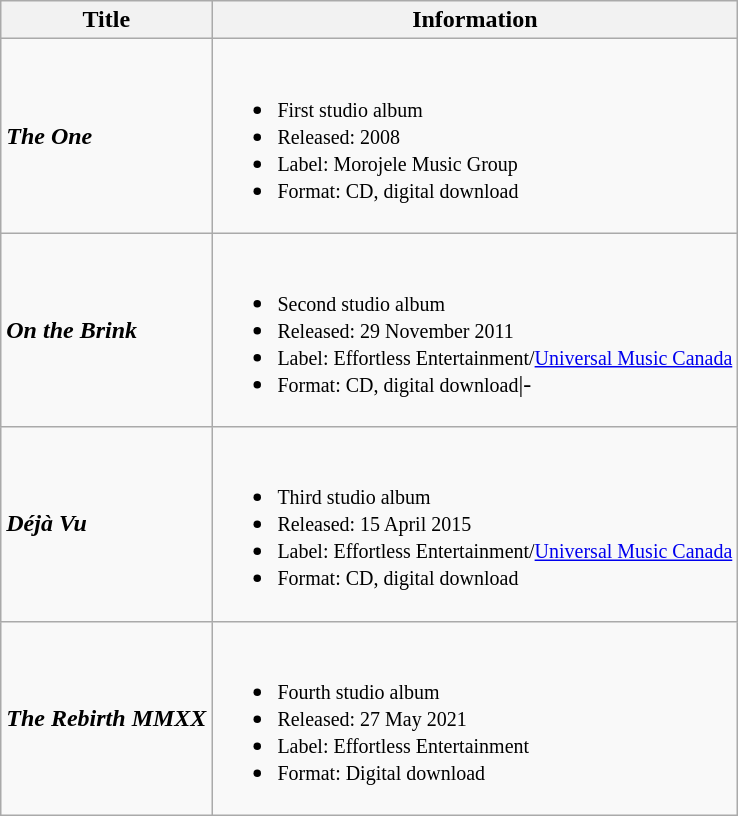<table class="wikitable">
<tr>
<th style="text-align:center;">Title</th>
<th style="text-align:center;">Information</th>
</tr>
<tr>
<td><strong><em>The One</em></strong></td>
<td><br><ul><li><small>First studio album</small></li><li><small>Released: 2008</small></li><li><small>Label: Morojele Music Group</small></li><li><small>Format: CD, digital download</small></li></ul></td>
</tr>
<tr>
<td><strong><em>On the Brink</em></strong></td>
<td><br><ul><li><small>Second studio album</small></li><li><small>Released: 29 November 2011</small></li><li><small>Label: Effortless Entertainment/<a href='#'>Universal Music Canada</a></small></li><li><small>Format: CD, digital download</small>|-</li></ul></td>
</tr>
<tr>
<td><strong><em>Déjà Vu</em></strong></td>
<td><br><ul><li><small>Third studio album</small></li><li><small>Released: 15 April 2015</small></li><li><small>Label: Effortless Entertainment/<a href='#'>Universal Music Canada</a></small></li><li><small>Format: CD, digital download</small></li></ul></td>
</tr>
<tr>
<td><strong><em>The Rebirth MMXX</em></strong></td>
<td><br><ul><li><small>Fourth studio album</small></li><li><small>Released: 27 May 2021</small></li><li><small>Label: Effortless Entertainment</small></li><li><small>Format: Digital download</small></li></ul></td>
</tr>
</table>
